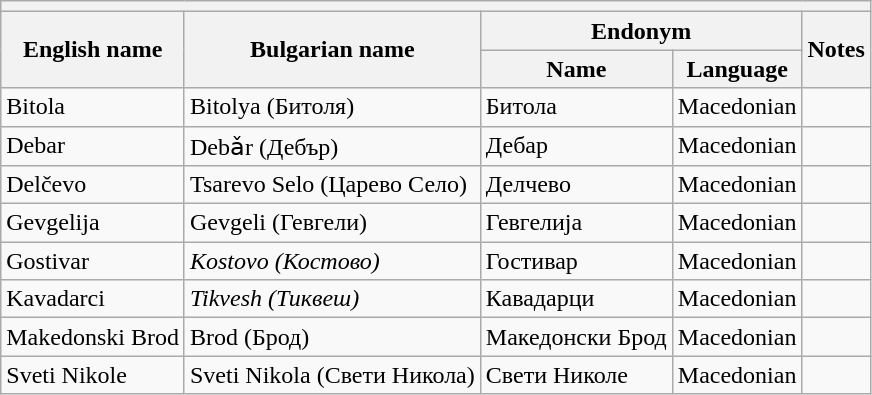<table class="wikitable sortable">
<tr>
<th colspan="5"></th>
</tr>
<tr>
<th rowspan="2">English name</th>
<th rowspan="2">Bulgarian name</th>
<th colspan="2">Endonym</th>
<th rowspan="2">Notes</th>
</tr>
<tr>
<th>Name</th>
<th>Language</th>
</tr>
<tr>
<td>Bitola</td>
<td>Bitolya (Битоля)</td>
<td>Битола</td>
<td>Macedonian</td>
<td></td>
</tr>
<tr>
<td>Debar</td>
<td>Debǎr (Дебър)</td>
<td>Дебaр</td>
<td>Macedonian</td>
<td></td>
</tr>
<tr>
<td>Delčevo</td>
<td>Tsarevo Selo (Царево Село)</td>
<td>Делчево</td>
<td>Macedonian</td>
<td></td>
</tr>
<tr>
<td>Gevgelija</td>
<td>Gevgeli (Гевгели)</td>
<td>Гевгелија</td>
<td>Macedonian</td>
<td></td>
</tr>
<tr>
<td>Gostivar</td>
<td><em>Kostovo (Костово)</em></td>
<td>Гостивар</td>
<td>Macedonian</td>
<td></td>
</tr>
<tr>
<td>Kavadarci</td>
<td><em>Tikvesh (Тиквеш)</em></td>
<td>Кавадарци</td>
<td>Macedonian</td>
<td></td>
</tr>
<tr>
<td>Makedonski Brod</td>
<td>Brod (Брод)</td>
<td>Македонски Брод</td>
<td>Macedonian</td>
<td></td>
</tr>
<tr>
<td>Sveti Nikole</td>
<td>Sveti Nikola (Свети Никола)</td>
<td>Свети Николе</td>
<td>Macedonian</td>
<td></td>
</tr>
</table>
